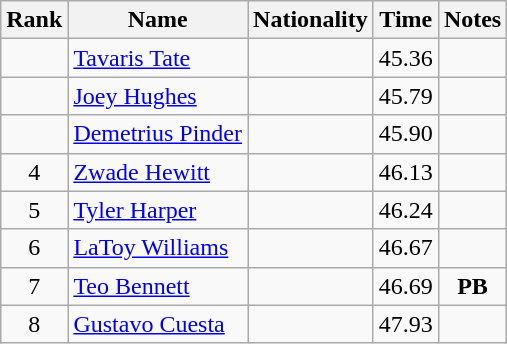<table class="wikitable sortable" style="text-align:center">
<tr>
<th>Rank</th>
<th>Name</th>
<th>Nationality</th>
<th>Time</th>
<th>Notes</th>
</tr>
<tr>
<td></td>
<td align=left><a href='#'>Tavaris Tate</a></td>
<td align=left></td>
<td>45.36</td>
<td></td>
</tr>
<tr>
<td></td>
<td align=left><a href='#'>Joey Hughes</a></td>
<td align=left></td>
<td>45.79</td>
<td></td>
</tr>
<tr>
<td></td>
<td align=left><a href='#'>Demetrius Pinder</a></td>
<td align=left></td>
<td>45.90</td>
<td></td>
</tr>
<tr>
<td>4</td>
<td align=left><a href='#'>Zwade Hewitt</a></td>
<td align=left></td>
<td>46.13</td>
<td></td>
</tr>
<tr>
<td>5</td>
<td align=left><a href='#'>Tyler Harper</a></td>
<td align=left></td>
<td>46.24</td>
<td></td>
</tr>
<tr>
<td>6</td>
<td align=left><a href='#'>LaToy Williams</a></td>
<td align=left></td>
<td>46.67</td>
<td></td>
</tr>
<tr>
<td>7</td>
<td align=left><a href='#'>Teo Bennett</a></td>
<td align=left></td>
<td>46.69</td>
<td><strong>PB</strong></td>
</tr>
<tr>
<td>8</td>
<td align=left><a href='#'>Gustavo Cuesta</a></td>
<td align=left></td>
<td>47.93</td>
<td></td>
</tr>
</table>
